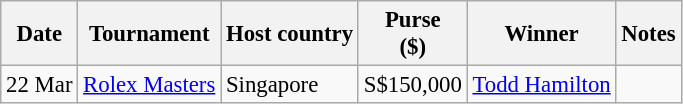<table class="wikitable" style="font-size:95%">
<tr>
<th>Date</th>
<th>Tournament</th>
<th>Host country</th>
<th>Purse<br>($)</th>
<th>Winner</th>
<th>Notes</th>
</tr>
<tr>
<td>22 Mar</td>
<td><a href='#'>Rolex Masters</a></td>
<td>Singapore</td>
<td align=right>S$150,000</td>
<td> <a href='#'>Todd Hamilton</a></td>
<td></td>
</tr>
</table>
